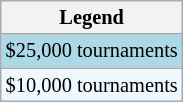<table class="wikitable" style="font-size:85%">
<tr>
<th>Legend</th>
</tr>
<tr style="background:lightblue;">
<td>$25,000 tournaments</td>
</tr>
<tr style="background:#f0f8ff;">
<td>$10,000 tournaments</td>
</tr>
</table>
